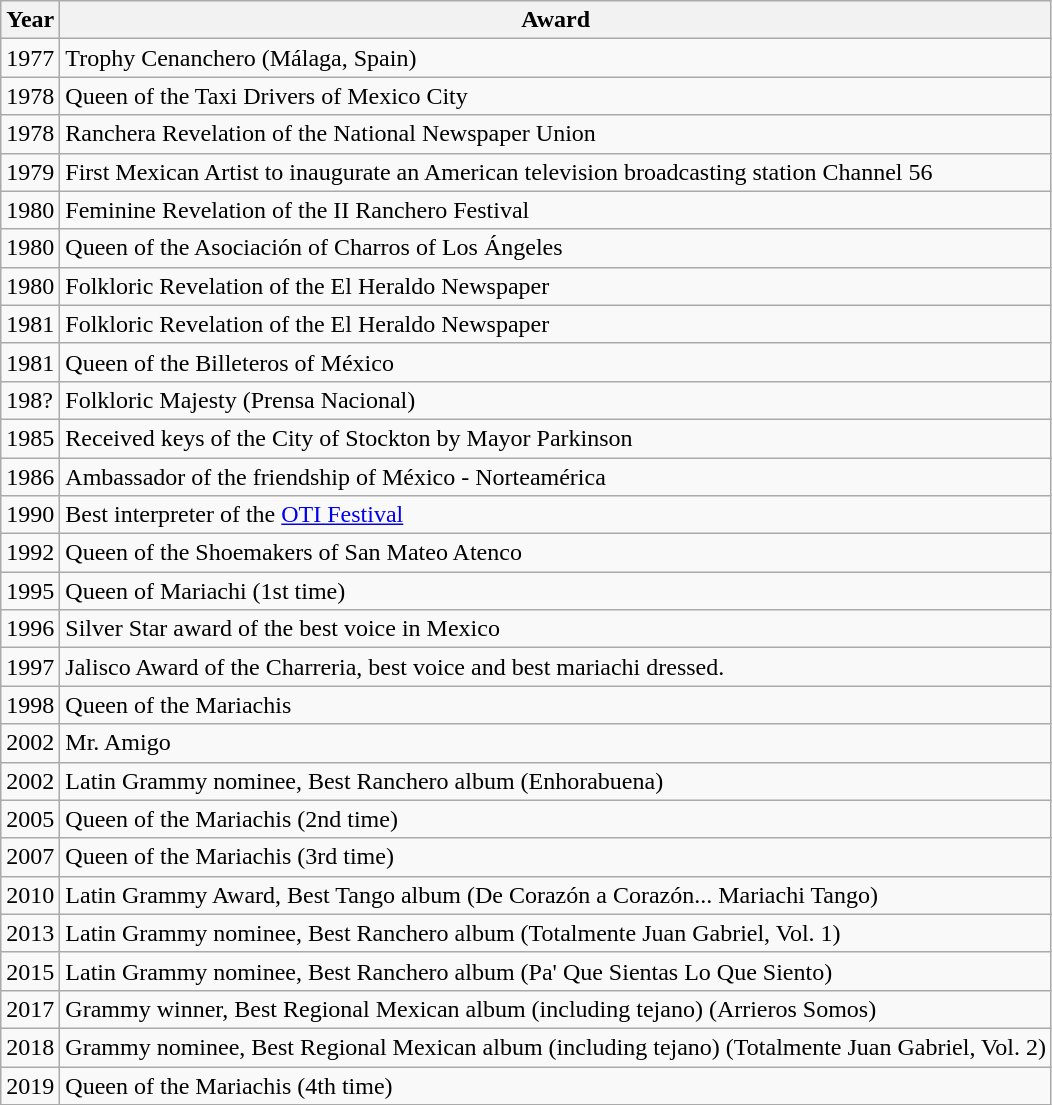<table class="wikitable">
<tr>
<th>Year</th>
<th>Award</th>
</tr>
<tr>
<td>1977</td>
<td>Trophy Cenanchero (Málaga, Spain)</td>
</tr>
<tr>
<td>1978</td>
<td>Queen of the Taxi Drivers of Mexico City</td>
</tr>
<tr>
<td>1978</td>
<td>Ranchera Revelation of the National Newspaper Union</td>
</tr>
<tr>
<td>1979</td>
<td>First Mexican Artist to inaugurate an American television broadcasting station Channel 56</td>
</tr>
<tr>
<td>1980</td>
<td>Feminine Revelation of the II Ranchero Festival</td>
</tr>
<tr>
<td>1980</td>
<td>Queen of the Asociación of Charros of Los Ángeles</td>
</tr>
<tr>
<td>1980</td>
<td>Folkloric Revelation of the El Heraldo Newspaper</td>
</tr>
<tr>
<td>1981</td>
<td>Folkloric Revelation of the El Heraldo Newspaper</td>
</tr>
<tr>
<td>1981</td>
<td>Queen of the Billeteros of México</td>
</tr>
<tr>
<td>198?</td>
<td>Folkloric Majesty (Prensa Nacional)</td>
</tr>
<tr>
<td>1985</td>
<td>Received keys of the City of Stockton by Mayor Parkinson</td>
</tr>
<tr>
<td>1986</td>
<td>Ambassador of the friendship of México - Norteamérica</td>
</tr>
<tr>
<td>1990</td>
<td>Best interpreter of the <a href='#'>OTI Festival</a></td>
</tr>
<tr>
<td>1992</td>
<td>Queen of the Shoemakers of San Mateo Atenco</td>
</tr>
<tr>
<td>1995</td>
<td>Queen of Mariachi (1st time)</td>
</tr>
<tr>
<td>1996</td>
<td>Silver Star award of the best voice in Mexico</td>
</tr>
<tr>
<td>1997</td>
<td>Jalisco Award of the Charreria, best voice and best mariachi dressed.</td>
</tr>
<tr>
<td>1998</td>
<td>Queen of the Mariachis</td>
</tr>
<tr>
<td>2002</td>
<td>Mr. Amigo</td>
</tr>
<tr>
<td>2002</td>
<td>Latin Grammy nominee, Best Ranchero album (Enhorabuena)</td>
</tr>
<tr>
<td>2005</td>
<td>Queen of the Mariachis (2nd time)</td>
</tr>
<tr>
<td>2007</td>
<td>Queen of the Mariachis (3rd time)</td>
</tr>
<tr>
<td>2010</td>
<td>Latin Grammy Award, Best Tango album (De Corazón a Corazón... Mariachi Tango)</td>
</tr>
<tr>
<td>2013</td>
<td>Latin Grammy nominee, Best Ranchero album (Totalmente Juan Gabriel, Vol. 1)</td>
</tr>
<tr>
<td>2015</td>
<td>Latin Grammy nominee, Best Ranchero album (Pa' Que Sientas Lo Que Siento)</td>
</tr>
<tr>
<td>2017</td>
<td>Grammy winner, Best Regional Mexican album (including tejano) (Arrieros Somos)</td>
</tr>
<tr>
<td>2018</td>
<td>Grammy nominee, Best Regional Mexican album (including tejano) (Totalmente Juan Gabriel, Vol. 2)</td>
</tr>
<tr>
<td>2019</td>
<td>Queen of the Mariachis (4th time)</td>
</tr>
</table>
